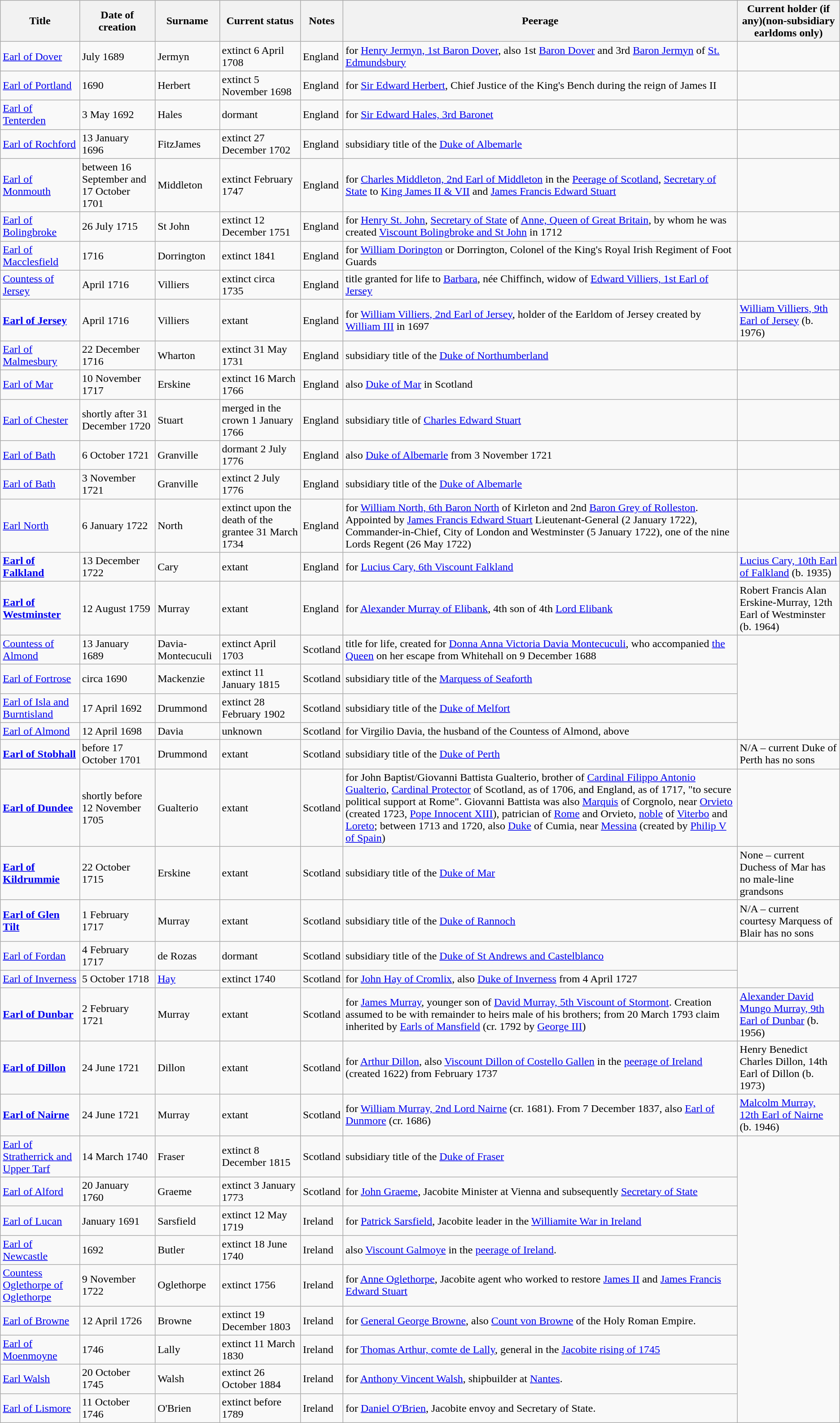<table class="wikitable sortable">
<tr>
<th>Title</th>
<th>Date of creation</th>
<th>Surname</th>
<th>Current status</th>
<th>Notes</th>
<th>Peerage</th>
<th>Current holder (if any)(non-subsidiary earldoms only)</th>
</tr>
<tr>
<td><a href='#'>Earl of Dover</a></td>
<td data-sort-value="1 July 1689">July 1689</td>
<td>Jermyn</td>
<td>extinct 6 April 1708</td>
<td>England</td>
<td>for <a href='#'>Henry Jermyn, 1st Baron Dover</a>, also 1st <a href='#'>Baron Dover</a> and 3rd <a href='#'>Baron Jermyn</a> of <a href='#'>St. Edmundsbury</a></td>
<td></td>
</tr>
<tr>
<td><a href='#'>Earl of Portland</a></td>
<td data-sort-value="1 January 1690">1690</td>
<td>Herbert</td>
<td>extinct 5 November 1698</td>
<td>England</td>
<td>for <a href='#'>Sir Edward Herbert</a>, Chief Justice of the King's Bench during the reign of James II</td>
<td></td>
</tr>
<tr>
<td><a href='#'>Earl of Tenterden</a></td>
<td>3 May 1692</td>
<td>Hales</td>
<td>dormant</td>
<td>England</td>
<td>for <a href='#'>Sir Edward Hales, 3rd Baronet</a></td>
<td></td>
</tr>
<tr>
<td><a href='#'>Earl of Rochford</a></td>
<td>13 January 1696</td>
<td>FitzJames</td>
<td>extinct 27 December 1702</td>
<td>England</td>
<td>subsidiary title of the <a href='#'>Duke of Albemarle</a></td>
<td></td>
</tr>
<tr>
<td><a href='#'>Earl of Monmouth</a></td>
<td data-sort-value="16 September 1701">between 16 September and 17 October 1701</td>
<td>Middleton</td>
<td>extinct February 1747</td>
<td>England</td>
<td>for <a href='#'>Charles Middleton, 2nd Earl of Middleton</a> in the <a href='#'>Peerage of Scotland</a>, <a href='#'>Secretary of State</a> to <a href='#'>King James II & VII</a> and <a href='#'>James Francis Edward Stuart</a></td>
<td></td>
</tr>
<tr>
<td><a href='#'>Earl of Bolingbroke</a></td>
<td>26 July 1715</td>
<td>St John</td>
<td>extinct 12 December 1751</td>
<td>England</td>
<td>for <a href='#'>Henry St. John</a>, <a href='#'>Secretary of State</a> of <a href='#'>Anne, Queen of Great Britain</a>, by whom he was created <a href='#'>Viscount Bolingbroke and St John</a> in 1712</td>
<td></td>
</tr>
<tr>
<td><a href='#'>Earl of Macclesfield</a></td>
<td data-sort-value="1 January 1716">1716</td>
<td>Dorrington</td>
<td>extinct 1841</td>
<td>England</td>
<td>for <a href='#'>William Dorington</a> or Dorrington, Colonel of the King's Royal Irish Regiment of Foot Guards</td>
<td></td>
</tr>
<tr>
<td data-sort-value="Earl of Jersey"><a href='#'>Countess of Jersey</a></td>
<td data-sort-value="1 April 1716">April 1716</td>
<td>Villiers</td>
<td>extinct circa 1735</td>
<td>England</td>
<td>title granted for life to <a href='#'>Barbara</a>, née Chiffinch, widow of <a href='#'>Edward Villiers, 1st Earl of Jersey</a></td>
<td></td>
</tr>
<tr>
<td><strong><a href='#'>Earl of Jersey</a></strong></td>
<td data-sort-value="1 April 1716">April 1716</td>
<td>Villiers</td>
<td>extant</td>
<td>England</td>
<td>for <a href='#'>William Villiers, 2nd Earl of Jersey</a>, holder of the Earldom of Jersey created by <a href='#'>William III</a> in 1697</td>
<td><a href='#'>William Villiers, 9th Earl of Jersey</a> (b. 1976)</td>
</tr>
<tr>
<td><a href='#'>Earl of Malmesbury</a></td>
<td>22 December 1716</td>
<td>Wharton</td>
<td>extinct 31 May 1731</td>
<td>England</td>
<td>subsidiary title of the <a href='#'>Duke of Northumberland</a></td>
<td></td>
</tr>
<tr>
<td><a href='#'>Earl of Mar</a></td>
<td>10 November 1717</td>
<td>Erskine</td>
<td>extinct 16 March 1766</td>
<td>England</td>
<td>also <a href='#'>Duke of Mar</a> in Scotland</td>
<td></td>
</tr>
<tr>
<td><a href='#'>Earl of Chester</a></td>
<td data-sort-value="31 December 1720">shortly after 31 December 1720</td>
<td>Stuart</td>
<td>merged in the crown 1 January 1766</td>
<td>England</td>
<td>subsidiary title of <a href='#'>Charles Edward Stuart</a></td>
<td></td>
</tr>
<tr>
<td><a href='#'>Earl of Bath</a></td>
<td>6 October 1721</td>
<td>Granville</td>
<td>dormant 2 July 1776</td>
<td>England</td>
<td>also <a href='#'>Duke of Albemarle</a> from 3 November 1721</td>
<td></td>
</tr>
<tr>
<td><a href='#'>Earl of Bath</a></td>
<td>3 November 1721</td>
<td>Granville</td>
<td>extinct 2 July 1776</td>
<td>England</td>
<td>subsidiary title of the <a href='#'>Duke of Albemarle</a></td>
<td></td>
</tr>
<tr>
<td data-sort-value="Earl of North"><a href='#'>Earl North</a></td>
<td>6 January 1722</td>
<td>North</td>
<td>extinct upon the death of the grantee 31 March 1734</td>
<td>England</td>
<td>for <a href='#'>William North, 6th Baron North</a> of Kirleton and 2nd <a href='#'>Baron Grey of Rolleston</a>. Appointed by <a href='#'>James Francis Edward Stuart</a> Lieutenant-General (2 January 1722), Commander-in-Chief, City of London and Westminster (5 January 1722), one of the nine Lords Regent (26 May 1722)</td>
<td></td>
</tr>
<tr>
<td><strong><a href='#'>Earl of Falkland</a></strong></td>
<td>13 December 1722</td>
<td>Cary</td>
<td>extant</td>
<td>England</td>
<td>for <a href='#'>Lucius Cary, 6th Viscount Falkland</a></td>
<td><a href='#'>Lucius Cary, 10th Earl of Falkland</a> (b. 1935)</td>
</tr>
<tr>
<td><strong><a href='#'>Earl of Westminster</a></strong></td>
<td>12 August 1759</td>
<td>Murray</td>
<td>extant</td>
<td>England</td>
<td>for <a href='#'>Alexander Murray of Elibank</a>, 4th son of 4th <a href='#'>Lord Elibank</a></td>
<td>Robert Francis Alan Erskine-Murray, 12th Earl of Westminster (b. 1964)</td>
</tr>
<tr>
<td data-sort-value="Earl of Almond"><a href='#'>Countess of Almond</a></td>
<td>13 January 1689</td>
<td>Davia-Montecuculi</td>
<td>extinct April 1703</td>
<td>Scotland</td>
<td>title for life, created for <a href='#'>Donna Anna Victoria Davia Montecuculi</a>, who accompanied <a href='#'>the Queen</a> on her escape from Whitehall on 9 December 1688</td>
</tr>
<tr>
<td><a href='#'>Earl of Fortrose</a></td>
<td data-sort-value="1 January 1690">circa 1690</td>
<td>Mackenzie</td>
<td>extinct 11 January 1815</td>
<td>Scotland</td>
<td>subsidiary title of the <a href='#'>Marquess of Seaforth</a></td>
</tr>
<tr>
<td><a href='#'>Earl of Isla and Burntisland</a></td>
<td>17 April 1692</td>
<td>Drummond</td>
<td>extinct 28 February 1902</td>
<td>Scotland</td>
<td>subsidiary title of the <a href='#'>Duke of Melfort</a></td>
</tr>
<tr>
<td><a href='#'>Earl of Almond</a></td>
<td>12 April 1698</td>
<td>Davia</td>
<td>unknown</td>
<td>Scotland</td>
<td>for Virgilio Davia, the husband of the Countess of Almond, above</td>
</tr>
<tr>
<td><strong><a href='#'>Earl of Stobhall</a></strong></td>
<td data-sort-value="17 October 1701">before 17 October 1701</td>
<td>Drummond</td>
<td>extant</td>
<td>Scotland</td>
<td>subsidiary title of the <a href='#'>Duke of Perth</a></td>
<td>N/A – current Duke of Perth has no sons</td>
</tr>
<tr>
<td><strong><a href='#'>Earl of Dundee</a></strong></td>
<td data-sort-value="12 November 1705">shortly before 12 November 1705</td>
<td>Gualterio</td>
<td>extant</td>
<td>Scotland</td>
<td>for John Baptist/Giovanni Battista Gualterio, brother of <a href='#'>Cardinal Filippo Antonio Gualterio</a>, <a href='#'>Cardinal Protector</a> of Scotland, as of 1706, and England, as of 1717, "to secure political support at Rome". Giovanni Battista was also <a href='#'>Marquis</a> of Corgnolo, near <a href='#'>Orvieto</a> (created 1723, <a href='#'>Pope Innocent XIII</a>), patrician of <a href='#'>Rome</a> and Orvieto, <a href='#'>noble</a> of <a href='#'>Viterbo</a> and <a href='#'>Loreto</a>; between 1713 and 1720, also <a href='#'>Duke</a> of Cumia, near <a href='#'>Messina</a> (created by <a href='#'>Philip V of Spain</a>)</td>
</tr>
<tr>
<td><strong><a href='#'>Earl of Kildrummie</a></strong></td>
<td>22 October 1715</td>
<td>Erskine</td>
<td>extant</td>
<td>Scotland</td>
<td>subsidiary title of the <a href='#'>Duke of Mar</a></td>
<td>None – current Duchess of Mar has no male-line grandsons</td>
</tr>
<tr>
<td><strong><a href='#'>Earl of Glen Tilt</a></strong></td>
<td>1 February 1717</td>
<td>Murray</td>
<td>extant</td>
<td>Scotland</td>
<td>subsidiary title of the <a href='#'>Duke of Rannoch</a></td>
<td>N/A – current courtesy Marquess of Blair has no sons</td>
</tr>
<tr>
<td><a href='#'>Earl of Fordan</a></td>
<td>4 February 1717</td>
<td>de Rozas</td>
<td>dormant</td>
<td>Scotland</td>
<td>subsidiary title of the <a href='#'>Duke of St Andrews and Castelblanco</a></td>
</tr>
<tr>
<td><a href='#'>Earl of Inverness</a></td>
<td>5 October 1718</td>
<td><a href='#'>Hay</a></td>
<td>extinct 1740</td>
<td>Scotland</td>
<td>for <a href='#'>John Hay of Cromlix</a>, also <a href='#'>Duke of Inverness</a> from 4 April 1727</td>
</tr>
<tr>
<td><strong><a href='#'>Earl of Dunbar</a></strong></td>
<td>2 February 1721</td>
<td>Murray</td>
<td>extant</td>
<td>Scotland</td>
<td>for <a href='#'>James Murray</a>, younger son of <a href='#'>David Murray, 5th Viscount of Stormont</a>. Creation assumed to be with remainder to heirs male of his brothers; from 20 March 1793 claim inherited by <a href='#'>Earls of Mansfield</a> (cr. 1792 by <a href='#'>George III</a>)</td>
<td><a href='#'>Alexander David Mungo Murray, 9th Earl of Dunbar</a> (b. 1956)</td>
</tr>
<tr>
<td><strong><a href='#'>Earl of Dillon</a></strong></td>
<td>24 June 1721</td>
<td>Dillon</td>
<td>extant</td>
<td>Scotland</td>
<td>for <a href='#'>Arthur Dillon</a>, also <a href='#'>Viscount Dillon of Costello Gallen</a> in the <a href='#'>peerage of Ireland</a> (created 1622) from February 1737</td>
<td>Henry Benedict Charles Dillon, 14th Earl of Dillon (b. 1973)</td>
</tr>
<tr>
<td><strong><a href='#'>Earl of Nairne</a></strong></td>
<td>24 June 1721</td>
<td>Murray</td>
<td>extant</td>
<td>Scotland</td>
<td>for <a href='#'>William Murray, 2nd Lord Nairne</a> (cr. 1681). From 7 December 1837, also <a href='#'>Earl of Dunmore</a> (cr. 1686)</td>
<td><a href='#'>Malcolm Murray, 12th Earl of Nairne</a> (b. 1946)</td>
</tr>
<tr>
<td><a href='#'>Earl of Stratherrick and Upper Tarf</a></td>
<td>14 March 1740</td>
<td>Fraser</td>
<td>extinct 8 December 1815</td>
<td>Scotland</td>
<td>subsidiary title of the <a href='#'>Duke of Fraser</a></td>
</tr>
<tr>
<td><a href='#'>Earl of Alford</a></td>
<td>20 January 1760</td>
<td>Graeme</td>
<td>extinct 3 January 1773</td>
<td>Scotland</td>
<td>for <a href='#'>John Graeme</a>, Jacobite Minister at Vienna and subsequently <a href='#'>Secretary of State</a></td>
</tr>
<tr>
<td><a href='#'>Earl of Lucan</a></td>
<td data-sort-value="1 January 1691">January 1691</td>
<td>Sarsfield</td>
<td>extinct 12 May 1719</td>
<td>Ireland</td>
<td>for <a href='#'>Patrick Sarsfield</a>, Jacobite leader in the <a href='#'>Williamite War in Ireland</a></td>
</tr>
<tr>
<td><a href='#'>Earl of Newcastle</a></td>
<td data-sort-value="1 January 1692">1692</td>
<td>Butler</td>
<td>extinct 18 June 1740</td>
<td>Ireland</td>
<td>also <a href='#'>Viscount Galmoye</a> in the <a href='#'>peerage of Ireland</a>.</td>
</tr>
<tr>
<td data-sort-value="Earl of Oglethorpe"><a href='#'>Countess Oglethorpe of Oglethorpe</a></td>
<td>9 November 1722</td>
<td>Oglethorpe</td>
<td>extinct 1756</td>
<td>Ireland</td>
<td>for <a href='#'>Anne Oglethorpe</a>, Jacobite agent who worked to restore <a href='#'>James II</a> and <a href='#'>James Francis Edward Stuart</a></td>
</tr>
<tr>
<td><a href='#'>Earl of Browne</a></td>
<td>12 April 1726</td>
<td>Browne</td>
<td>extinct 19 December 1803</td>
<td>Ireland</td>
<td>for <a href='#'>General George Browne</a>, also <a href='#'>Count von Browne</a> of the Holy Roman Empire.</td>
</tr>
<tr>
<td><a href='#'>Earl of Moenmoyne</a></td>
<td data-sort-value="1 January 1746">1746</td>
<td>Lally</td>
<td>extinct 11 March 1830</td>
<td>Ireland</td>
<td>for <a href='#'>Thomas Arthur, comte de Lally</a>, general in the <a href='#'>Jacobite rising of 1745</a></td>
</tr>
<tr>
<td><a href='#'>Earl Walsh</a></td>
<td>20 October 1745</td>
<td>Walsh</td>
<td>extinct 26 October 1884</td>
<td>Ireland</td>
<td>for <a href='#'>Anthony Vincent Walsh</a>, shipbuilder at <a href='#'>Nantes</a>.</td>
</tr>
<tr>
<td><a href='#'>Earl of Lismore</a></td>
<td>11 October 1746</td>
<td>O'Brien</td>
<td>extinct before 1789</td>
<td>Ireland</td>
<td>for <a href='#'>Daniel O'Brien</a>, Jacobite envoy and Secretary of State.</td>
</tr>
</table>
